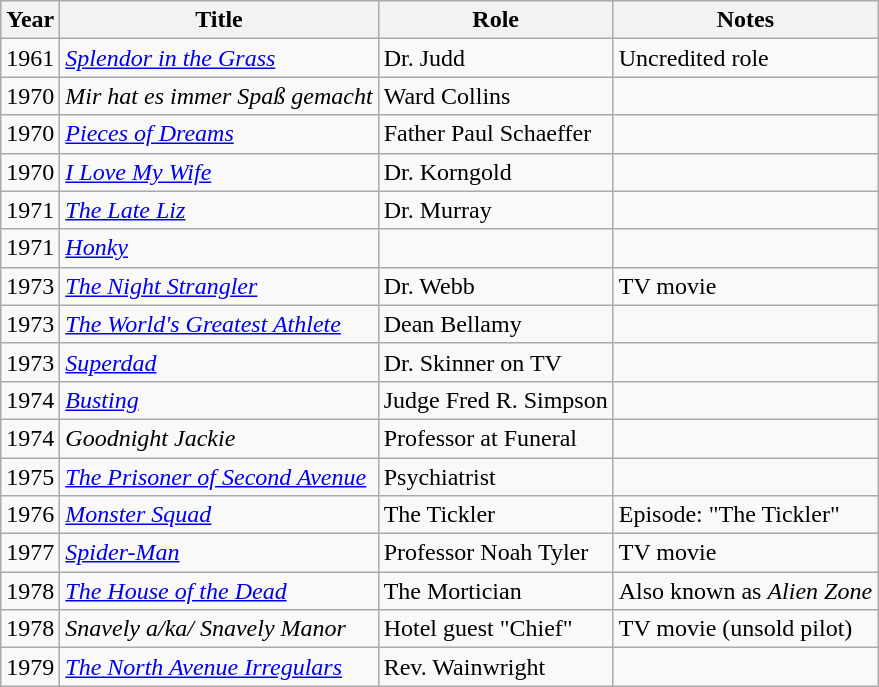<table class="wikitable">
<tr>
<th>Year</th>
<th>Title</th>
<th>Role</th>
<th>Notes</th>
</tr>
<tr>
<td>1961</td>
<td><em><a href='#'>Splendor in the Grass</a></em></td>
<td>Dr. Judd</td>
<td>Uncredited role</td>
</tr>
<tr>
<td>1970</td>
<td><em>Mir hat es immer Spaß gemacht</em></td>
<td>Ward Collins</td>
<td></td>
</tr>
<tr>
<td>1970</td>
<td><em><a href='#'>Pieces of Dreams</a></em></td>
<td>Father Paul Schaeffer</td>
<td></td>
</tr>
<tr>
<td>1970</td>
<td><em><a href='#'>I Love My Wife</a></em></td>
<td>Dr. Korngold</td>
<td></td>
</tr>
<tr>
<td>1971</td>
<td><em><a href='#'>The Late Liz</a></em></td>
<td>Dr. Murray</td>
<td></td>
</tr>
<tr>
<td>1971</td>
<td><em><a href='#'>Honky</a></em></td>
<td></td>
<td></td>
</tr>
<tr>
<td>1973</td>
<td><em><a href='#'>The Night Strangler</a></em></td>
<td>Dr. Webb</td>
<td>TV movie</td>
</tr>
<tr>
<td>1973</td>
<td><em><a href='#'>The World's Greatest Athlete</a></em></td>
<td>Dean Bellamy</td>
<td></td>
</tr>
<tr>
<td>1973</td>
<td><em><a href='#'>Superdad</a></em></td>
<td>Dr. Skinner on TV</td>
<td></td>
</tr>
<tr>
<td>1974</td>
<td><em><a href='#'>Busting</a></em></td>
<td>Judge Fred R. Simpson</td>
<td></td>
</tr>
<tr>
<td>1974</td>
<td><em>Goodnight Jackie</em></td>
<td>Professor at Funeral</td>
<td></td>
</tr>
<tr>
<td>1975</td>
<td><em><a href='#'>The Prisoner of Second Avenue</a></em></td>
<td>Psychiatrist</td>
<td></td>
</tr>
<tr>
<td>1976</td>
<td><em><a href='#'>Monster Squad</a></em></td>
<td>The Tickler</td>
<td>Episode: "The Tickler"</td>
</tr>
<tr>
<td>1977</td>
<td><em><a href='#'>Spider-Man</a></em></td>
<td>Professor Noah Tyler</td>
<td>TV movie</td>
</tr>
<tr>
<td>1978</td>
<td><em><a href='#'>The House of the Dead</a></em></td>
<td>The Mortician</td>
<td>Also known as <em>Alien Zone</em></td>
</tr>
<tr>
<td>1978</td>
<td><em>Snavely a/ka/ Snavely Manor</em></td>
<td>Hotel guest "Chief"</td>
<td>TV movie (unsold pilot)</td>
</tr>
<tr>
<td>1979</td>
<td><em><a href='#'>The North Avenue Irregulars</a></em></td>
<td>Rev. Wainwright</td>
<td></td>
</tr>
</table>
